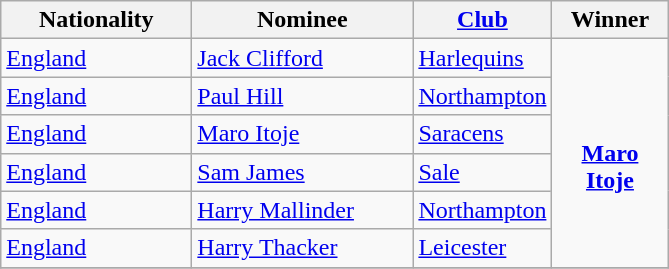<table class="wikitable">
<tr>
<th width=120>Nationality</th>
<th width=140>Nominee</th>
<th width=80><a href='#'>Club</a></th>
<th width=70>Winner</th>
</tr>
<tr>
<td> <a href='#'>England</a></td>
<td><a href='#'>Jack Clifford</a></td>
<td><a href='#'>Harlequins</a></td>
<td rowspan=6 align=center><br><strong><a href='#'>Maro Itoje</a></strong></td>
</tr>
<tr>
<td> <a href='#'>England</a></td>
<td><a href='#'>Paul Hill</a></td>
<td><a href='#'>Northampton</a></td>
</tr>
<tr>
<td> <a href='#'>England</a></td>
<td><a href='#'>Maro Itoje</a></td>
<td><a href='#'>Saracens</a></td>
</tr>
<tr>
<td> <a href='#'>England</a></td>
<td><a href='#'>Sam James</a></td>
<td><a href='#'>Sale</a></td>
</tr>
<tr>
<td> <a href='#'>England</a></td>
<td><a href='#'>Harry Mallinder</a></td>
<td><a href='#'>Northampton</a></td>
</tr>
<tr>
<td> <a href='#'>England</a></td>
<td><a href='#'>Harry Thacker</a></td>
<td><a href='#'>Leicester</a></td>
</tr>
<tr>
</tr>
</table>
